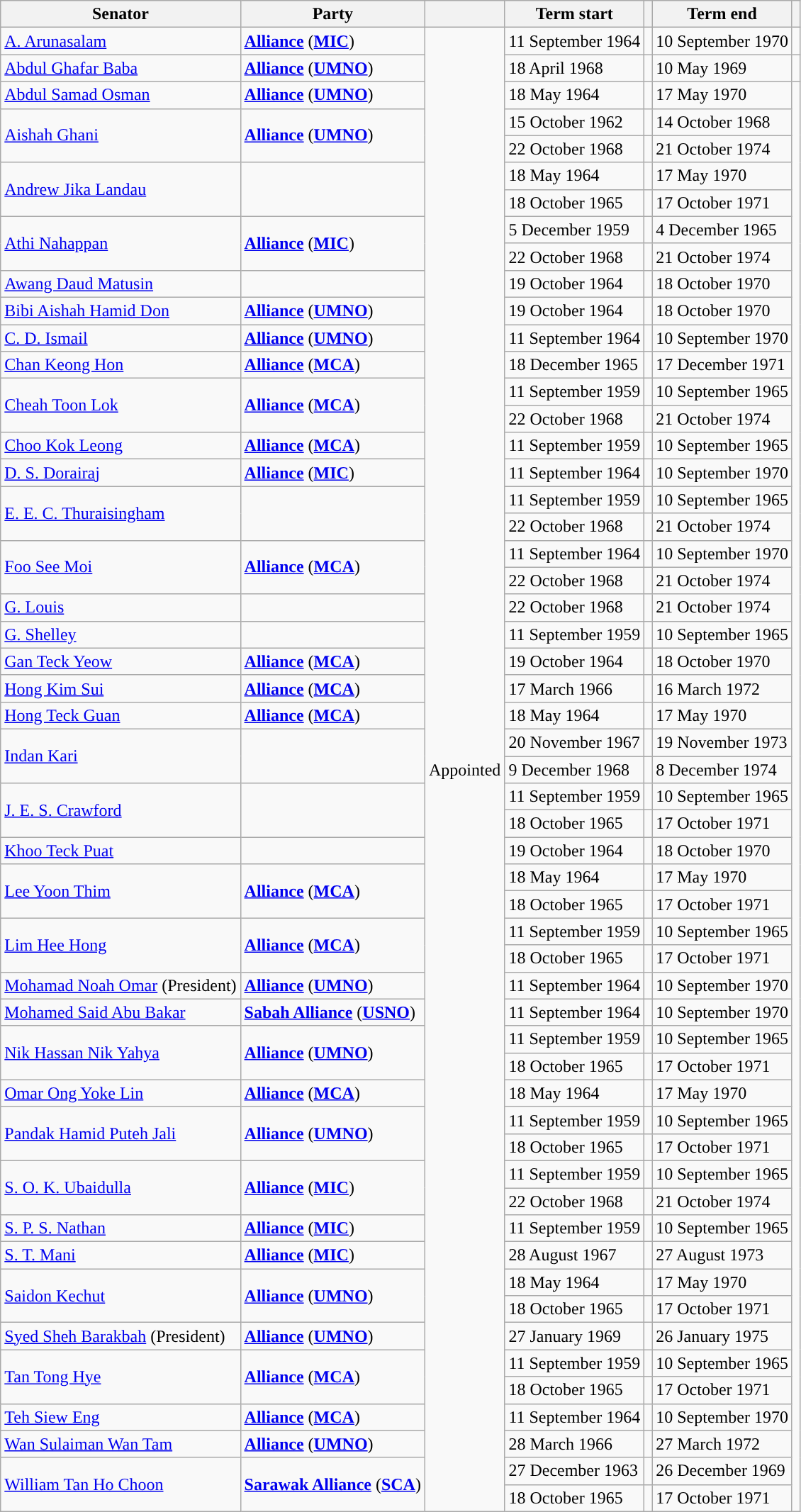<table class="wikitable sortable">
<tr>
<th>Senator</th>
<th>Party</th>
<th></th>
<th>Term start</th>
<th></th>
<th>Term end</th>
<th></th>
</tr>
<tr>
<td><a href='#'>A. Arunasalam</a></td>
<td><strong><a href='#'>Alliance</a></strong> (<strong><a href='#'>MIC</a></strong>)</td>
<td rowspan=55>Appointed</td>
<td>11 September 1964</td>
<td></td>
<td>10 September 1970</td>
</tr>
<tr>
<td><a href='#'>Abdul Ghafar Baba</a></td>
<td><strong><a href='#'>Alliance</a></strong> (<strong><a href='#'>UMNO</a></strong>)</td>
<td>18 April 1968</td>
<td></td>
<td>10 May 1969</td>
<td></td>
</tr>
<tr>
<td><a href='#'>Abdul Samad Osman</a></td>
<td><strong><a href='#'>Alliance</a></strong> (<strong><a href='#'>UMNO</a></strong>)</td>
<td>18 May 1964</td>
<td></td>
<td>17 May 1970</td>
</tr>
<tr>
<td rowspan=2><a href='#'>Aishah Ghani</a></td>
<td rowspan=2><strong><a href='#'>Alliance</a></strong> (<strong><a href='#'>UMNO</a></strong>)</td>
<td>15 October 1962</td>
<td></td>
<td>14 October 1968</td>
</tr>
<tr>
<td>22 October 1968</td>
<td></td>
<td>21 October 1974</td>
</tr>
<tr>
<td rowspan=2><a href='#'>Andrew Jika Landau</a></td>
<td rowspan=2></td>
<td>18 May 1964</td>
<td></td>
<td>17 May 1970</td>
</tr>
<tr>
<td>18 October 1965</td>
<td></td>
<td>17 October 1971</td>
</tr>
<tr>
<td rowspan=2><a href='#'>Athi Nahappan</a></td>
<td rowspan=2><strong><a href='#'>Alliance</a></strong> (<strong><a href='#'>MIC</a></strong>)</td>
<td>5 December 1959</td>
<td></td>
<td>4 December 1965</td>
</tr>
<tr>
<td>22 October 1968</td>
<td></td>
<td>21 October 1974</td>
</tr>
<tr>
<td><a href='#'>Awang Daud Matusin</a></td>
<td></td>
<td>19 October 1964</td>
<td></td>
<td>18 October 1970</td>
</tr>
<tr>
<td><a href='#'>Bibi Aishah Hamid Don</a></td>
<td><strong><a href='#'>Alliance</a></strong> (<strong><a href='#'>UMNO</a></strong>)</td>
<td>19 October 1964</td>
<td></td>
<td>18 October 1970</td>
</tr>
<tr>
<td><a href='#'>C. D. Ismail</a></td>
<td><strong><a href='#'>Alliance</a></strong> (<strong><a href='#'>UMNO</a></strong>)</td>
<td>11 September 1964</td>
<td></td>
<td>10 September 1970</td>
</tr>
<tr>
<td><a href='#'>Chan Keong Hon</a></td>
<td><strong><a href='#'>Alliance</a></strong> (<strong><a href='#'>MCA</a></strong>)</td>
<td>18 December 1965</td>
<td></td>
<td>17 December 1971</td>
</tr>
<tr>
<td rowspan=2><a href='#'>Cheah Toon Lok</a></td>
<td rowspan=2><strong><a href='#'>Alliance</a></strong> (<strong><a href='#'>MCA</a></strong>)</td>
<td>11 September 1959</td>
<td></td>
<td>10 September 1965</td>
</tr>
<tr>
<td>22 October 1968</td>
<td></td>
<td>21 October 1974</td>
</tr>
<tr>
<td><a href='#'>Choo Kok Leong</a></td>
<td><strong><a href='#'>Alliance</a></strong> (<strong><a href='#'>MCA</a></strong>)</td>
<td>11 September 1959</td>
<td></td>
<td>10 September 1965</td>
</tr>
<tr>
<td><a href='#'>D. S. Dorairaj</a></td>
<td><strong><a href='#'>Alliance</a></strong> (<strong><a href='#'>MIC</a></strong>)</td>
<td>11 September 1964</td>
<td></td>
<td>10 September 1970</td>
</tr>
<tr>
<td rowspan=2><a href='#'>E. E. C. Thuraisingham</a></td>
<td rowspan=2></td>
<td>11 September 1959</td>
<td></td>
<td>10 September 1965</td>
</tr>
<tr>
<td>22 October 1968</td>
<td></td>
<td>21 October 1974</td>
</tr>
<tr>
<td rowspan=2><a href='#'>Foo See Moi</a></td>
<td rowspan=2><strong><a href='#'>Alliance</a></strong> (<strong><a href='#'>MCA</a></strong>)</td>
<td>11 September 1964</td>
<td></td>
<td>10 September 1970</td>
</tr>
<tr>
<td>22 October 1968</td>
<td></td>
<td>21 October 1974</td>
</tr>
<tr>
<td><a href='#'>G. Louis</a></td>
<td></td>
<td>22 October 1968</td>
<td></td>
<td>21 October 1974</td>
</tr>
<tr>
<td><a href='#'>G. Shelley</a></td>
<td></td>
<td>11 September 1959</td>
<td></td>
<td>10 September 1965</td>
</tr>
<tr>
<td><a href='#'>Gan Teck Yeow</a></td>
<td><strong><a href='#'>Alliance</a></strong> (<strong><a href='#'>MCA</a></strong>)</td>
<td>19 October 1964</td>
<td></td>
<td>18 October 1970</td>
</tr>
<tr>
<td><a href='#'>Hong Kim Sui</a></td>
<td><strong><a href='#'>Alliance</a></strong> (<strong><a href='#'>MCA</a></strong>)</td>
<td>17 March 1966</td>
<td></td>
<td>16 March 1972</td>
</tr>
<tr>
<td><a href='#'>Hong Teck Guan</a></td>
<td><strong><a href='#'>Alliance</a></strong> (<strong><a href='#'>MCA</a></strong>)</td>
<td>18 May 1964</td>
<td></td>
<td>17 May 1970</td>
</tr>
<tr>
<td rowspan=2><a href='#'>Indan Kari</a></td>
<td rowspan=2></td>
<td>20 November 1967</td>
<td></td>
<td>19 November 1973</td>
</tr>
<tr>
<td>9 December 1968</td>
<td></td>
<td>8 December 1974</td>
</tr>
<tr>
<td rowspan=2><a href='#'>J. E. S. Crawford</a></td>
<td rowspan=2></td>
<td>11 September 1959</td>
<td></td>
<td>10 September 1965</td>
</tr>
<tr>
<td>18 October 1965</td>
<td></td>
<td>17 October 1971</td>
</tr>
<tr>
<td><a href='#'>Khoo Teck Puat</a></td>
<td></td>
<td>19 October 1964</td>
<td></td>
<td>18 October 1970</td>
</tr>
<tr>
<td rowspan=2><a href='#'>Lee Yoon Thim</a></td>
<td rowspan=2><strong><a href='#'>Alliance</a></strong> (<strong><a href='#'>MCA</a></strong>)</td>
<td>18 May 1964</td>
<td></td>
<td>17 May 1970</td>
</tr>
<tr>
<td>18 October 1965</td>
<td></td>
<td>17 October 1971</td>
</tr>
<tr>
<td rowspan=2><a href='#'>Lim Hee Hong</a></td>
<td rowspan=2><strong><a href='#'>Alliance</a></strong> (<strong><a href='#'>MCA</a></strong>)</td>
<td>11 September 1959</td>
<td></td>
<td>10 September 1965</td>
</tr>
<tr>
<td>18 October 1965</td>
<td></td>
<td>17 October 1971</td>
</tr>
<tr>
<td><a href='#'>Mohamad Noah Omar</a> (President)</td>
<td><strong><a href='#'>Alliance</a></strong> (<strong><a href='#'>UMNO</a></strong>)</td>
<td>11 September 1964</td>
<td></td>
<td>10 September 1970</td>
</tr>
<tr>
<td><a href='#'>Mohamed Said Abu Bakar</a></td>
<td><strong><a href='#'>Sabah Alliance</a></strong> (<strong><a href='#'>USNO</a></strong>)</td>
<td>11 September 1964</td>
<td></td>
<td>10 September 1970</td>
</tr>
<tr>
<td rowspan=2><a href='#'>Nik Hassan Nik Yahya</a></td>
<td rowspan=2><strong><a href='#'>Alliance</a></strong> (<strong><a href='#'>UMNO</a></strong>)</td>
<td>11 September 1959</td>
<td></td>
<td>10 September 1965</td>
</tr>
<tr>
<td>18 October 1965</td>
<td></td>
<td>17 October 1971</td>
</tr>
<tr>
<td><a href='#'>Omar Ong Yoke Lin</a></td>
<td><strong><a href='#'>Alliance</a></strong> (<strong><a href='#'>MCA</a></strong>)</td>
<td>18 May 1964</td>
<td></td>
<td>17 May 1970</td>
</tr>
<tr>
<td rowspan=2><a href='#'>Pandak Hamid Puteh Jali</a></td>
<td rowspan=2><strong><a href='#'>Alliance</a></strong> (<strong><a href='#'>UMNO</a></strong>)</td>
<td>11 September 1959</td>
<td></td>
<td>10 September 1965</td>
</tr>
<tr>
<td>18 October 1965</td>
<td></td>
<td>17 October 1971</td>
</tr>
<tr>
<td rowspan=2><a href='#'>S. O. K. Ubaidulla</a></td>
<td rowspan=2><strong><a href='#'>Alliance</a></strong> (<strong><a href='#'>MIC</a></strong>)</td>
<td>11 September 1959</td>
<td></td>
<td>10 September 1965</td>
</tr>
<tr>
<td>22 October 1968</td>
<td></td>
<td>21 October 1974</td>
</tr>
<tr>
<td><a href='#'>S. P. S. Nathan</a></td>
<td><strong><a href='#'>Alliance</a></strong> (<strong><a href='#'>MIC</a></strong>)</td>
<td>11 September 1959</td>
<td></td>
<td>10 September 1965</td>
</tr>
<tr>
<td><a href='#'>S. T. Mani</a></td>
<td><strong><a href='#'>Alliance</a></strong> (<strong><a href='#'>MIC</a></strong>)</td>
<td>28 August 1967</td>
<td></td>
<td>27 August 1973</td>
</tr>
<tr>
<td rowspan=2><a href='#'>Saidon Kechut</a></td>
<td rowspan=2><strong><a href='#'>Alliance</a></strong> (<strong><a href='#'>UMNO</a></strong>)</td>
<td>18 May 1964</td>
<td></td>
<td>17 May 1970</td>
</tr>
<tr>
<td>18 October 1965</td>
<td></td>
<td>17 October 1971</td>
</tr>
<tr>
<td><a href='#'>Syed Sheh Barakbah</a> (President)</td>
<td><strong><a href='#'>Alliance</a></strong> (<strong><a href='#'>UMNO</a></strong>)</td>
<td>27 January 1969</td>
<td></td>
<td>26 January 1975</td>
</tr>
<tr>
<td rowspan=2><a href='#'>Tan Tong Hye</a></td>
<td rowspan=2><strong><a href='#'>Alliance</a></strong> (<strong><a href='#'>MCA</a></strong>)</td>
<td>11 September 1959</td>
<td></td>
<td>10 September 1965</td>
</tr>
<tr>
<td>18 October 1965</td>
<td></td>
<td>17 October 1971</td>
</tr>
<tr>
<td><a href='#'>Teh Siew Eng</a></td>
<td><strong><a href='#'>Alliance</a></strong> (<strong><a href='#'>MCA</a></strong>)</td>
<td>11 September 1964</td>
<td></td>
<td>10 September 1970</td>
</tr>
<tr>
<td><a href='#'>Wan Sulaiman Wan Tam</a></td>
<td><strong><a href='#'>Alliance</a></strong> (<strong><a href='#'>UMNO</a></strong>)</td>
<td>28 March 1966</td>
<td></td>
<td>27 March 1972</td>
</tr>
<tr>
<td rowspan=2><a href='#'>William Tan Ho Choon</a></td>
<td rowspan=2><strong><a href='#'>Sarawak Alliance</a></strong> (<strong><a href='#'>SCA</a></strong>)</td>
<td>27 December 1963</td>
<td></td>
<td>26 December 1969</td>
</tr>
<tr>
<td>18 October 1965</td>
<td></td>
<td>17 October 1971</td>
</tr>
</table>
